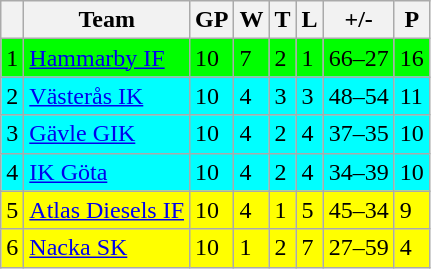<table class="wikitable">
<tr>
<th></th>
<th>Team</th>
<th>GP</th>
<th>W</th>
<th>T</th>
<th>L</th>
<th>+/-</th>
<th>P</th>
</tr>
<tr style="background:#00FF00">
<td>1</td>
<td><a href='#'>Hammarby IF</a></td>
<td>10</td>
<td>7</td>
<td>2</td>
<td>1</td>
<td>66–27</td>
<td>16</td>
</tr>
<tr style="background:#00FFFF">
<td>2</td>
<td><a href='#'>Västerås IK</a></td>
<td>10</td>
<td>4</td>
<td>3</td>
<td>3</td>
<td>48–54</td>
<td>11</td>
</tr>
<tr style="background:#00FFFF">
<td>3</td>
<td><a href='#'>Gävle GIK</a></td>
<td>10</td>
<td>4</td>
<td>2</td>
<td>4</td>
<td>37–35</td>
<td>10</td>
</tr>
<tr style="background:#00FFFF">
<td>4</td>
<td><a href='#'>IK Göta</a></td>
<td>10</td>
<td>4</td>
<td>2</td>
<td>4</td>
<td>34–39</td>
<td>10</td>
</tr>
<tr style="background:#FFFF00">
<td>5</td>
<td><a href='#'>Atlas Diesels IF</a></td>
<td>10</td>
<td>4</td>
<td>1</td>
<td>5</td>
<td>45–34</td>
<td>9</td>
</tr>
<tr style="background:#FFFF00">
<td>6</td>
<td><a href='#'>Nacka SK</a></td>
<td>10</td>
<td>1</td>
<td>2</td>
<td>7</td>
<td>27–59</td>
<td>4</td>
</tr>
</table>
